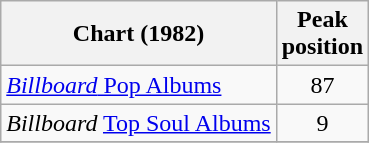<table class="wikitable">
<tr>
<th>Chart (1982)</th>
<th>Peak<br>position</th>
</tr>
<tr>
<td><a href='#'><em>Billboard</em> Pop Albums</a></td>
<td align=center>87</td>
</tr>
<tr>
<td><em>Billboard</em> <a href='#'>Top Soul Albums</a></td>
<td align=center>9</td>
</tr>
<tr>
</tr>
</table>
